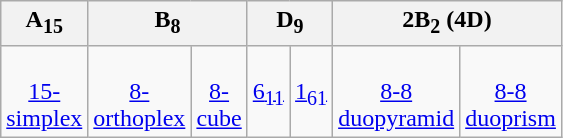<table class=wikitable width=80>
<tr>
<th>A<sub>15</sub></th>
<th colspan=2>B<sub>8</sub></th>
<th colspan=2>D<sub>9</sub></th>
<th colspan=2>2B<sub>2</sub> (4D)</th>
</tr>
<tr align=center valign=top>
<td><br><a href='#'>15-simplex</a></td>
<td><br><a href='#'>8-orthoplex</a></td>
<td><br><a href='#'>8-cube</a></td>
<td><br><a href='#'>6<sub>11</sub></a></td>
<td><br><a href='#'>1<sub>61</sub></a></td>
<td><br><a href='#'>8-8 duopyramid</a></td>
<td><br><a href='#'>8-8 duoprism</a></td>
</tr>
</table>
